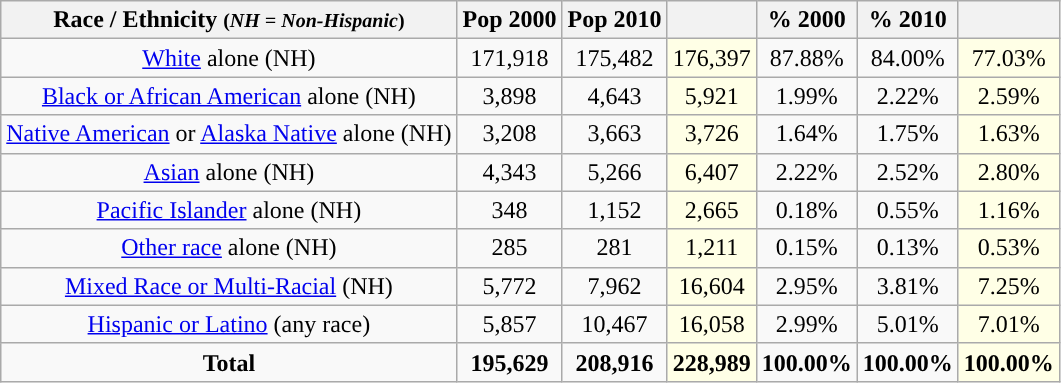<table class="wikitable" style="text-align:center;">
<tr>
<th>Race / Ethnicity <small>(<em>NH = Non-Hispanic</em>)</small></th>
<th>Pop 2000</th>
<th>Pop 2010</th>
<th></th>
<th>% 2000</th>
<th>% 2010</th>
<th></th>
</tr>
<tr>
<td><a href='#'>White</a> alone (NH)</td>
<td>171,918</td>
<td>175,482</td>
<td style='background: #ffffe6;'>176,397</td>
<td>87.88%</td>
<td>84.00%</td>
<td style='background: #ffffe6;'>77.03%</td>
</tr>
<tr>
<td><a href='#'>Black or African American</a> alone (NH)</td>
<td>3,898</td>
<td>4,643</td>
<td style='background: #ffffe6;'>5,921</td>
<td>1.99%</td>
<td>2.22%</td>
<td style='background: #ffffe6;'>2.59%</td>
</tr>
<tr>
<td><a href='#'>Native American</a> or <a href='#'>Alaska Native</a> alone (NH)</td>
<td>3,208</td>
<td>3,663</td>
<td style='background: #ffffe6;'>3,726</td>
<td>1.64%</td>
<td>1.75%</td>
<td style='background: #ffffe6;'>1.63%</td>
</tr>
<tr>
<td><a href='#'>Asian</a> alone (NH)</td>
<td>4,343</td>
<td>5,266</td>
<td style='background: #ffffe6;'>6,407</td>
<td>2.22%</td>
<td>2.52%</td>
<td style='background: #ffffe6;'>2.80%</td>
</tr>
<tr>
<td><a href='#'>Pacific Islander</a> alone (NH)</td>
<td>348</td>
<td>1,152</td>
<td style='background: #ffffe6;'>2,665</td>
<td>0.18%</td>
<td>0.55%</td>
<td style='background: #ffffe6;'>1.16%</td>
</tr>
<tr>
<td><a href='#'>Other race</a> alone (NH)</td>
<td>285</td>
<td>281</td>
<td style='background: #ffffe6;'>1,211</td>
<td>0.15%</td>
<td>0.13%</td>
<td style='background: #ffffe6;'>0.53%</td>
</tr>
<tr>
<td><a href='#'>Mixed Race or Multi-Racial</a> (NH)</td>
<td>5,772</td>
<td>7,962</td>
<td style='background: #ffffe6;'>16,604</td>
<td>2.95%</td>
<td>3.81%</td>
<td style='background: #ffffe6;'>7.25%</td>
</tr>
<tr>
<td><a href='#'>Hispanic or Latino</a> (any race)</td>
<td>5,857</td>
<td>10,467</td>
<td style='background: #ffffe6;'>16,058</td>
<td>2.99%</td>
<td>5.01%</td>
<td style='background: #ffffe6;'>7.01%</td>
</tr>
<tr>
<td><strong>Total</strong></td>
<td><strong>195,629</strong></td>
<td><strong>208,916</strong></td>
<td style='background: #ffffe6;'><strong>228,989</strong></td>
<td><strong>100.00%</strong></td>
<td><strong>100.00%</strong></td>
<td style='background: #ffffe6;'><strong>100.00%</strong></td>
</tr>
</table>
